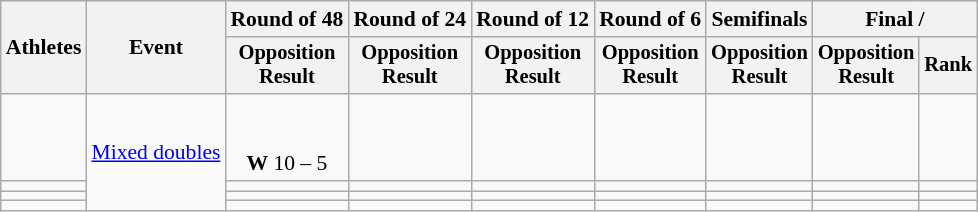<table class="wikitable" style="font-size:90%; text-align:center;">
<tr>
<th rowspan=2>Athletes</th>
<th rowspan=2>Event</th>
<th>Round of 48</th>
<th>Round of 24</th>
<th>Round of 12</th>
<th>Round of 6</th>
<th>Semifinals</th>
<th colspan=2>Final / </th>
</tr>
<tr style="font-size:95%">
<th>Opposition<br>Result</th>
<th>Opposition<br>Result</th>
<th>Opposition<br>Result</th>
<th>Opposition<br>Result</th>
<th>Opposition<br>Result</th>
<th>Opposition<br>Result</th>
<th>Rank</th>
</tr>
<tr>
<td align=left><br></td>
<td align=left rowspan=4><a href='#'>Mixed doubles</a></td>
<td><br><br><strong>W</strong> 10 – 5</td>
<td></td>
<td></td>
<td></td>
<td></td>
<td></td>
<td></td>
</tr>
<tr>
<td align=left></td>
<td></td>
<td></td>
<td></td>
<td></td>
<td></td>
<td></td>
<td></td>
</tr>
<tr>
<td align=left></td>
<td></td>
<td></td>
<td></td>
<td></td>
<td></td>
<td></td>
<td></td>
</tr>
<tr>
<td align=left></td>
<td></td>
<td></td>
<td></td>
<td></td>
<td></td>
<td></td>
<td></td>
</tr>
</table>
